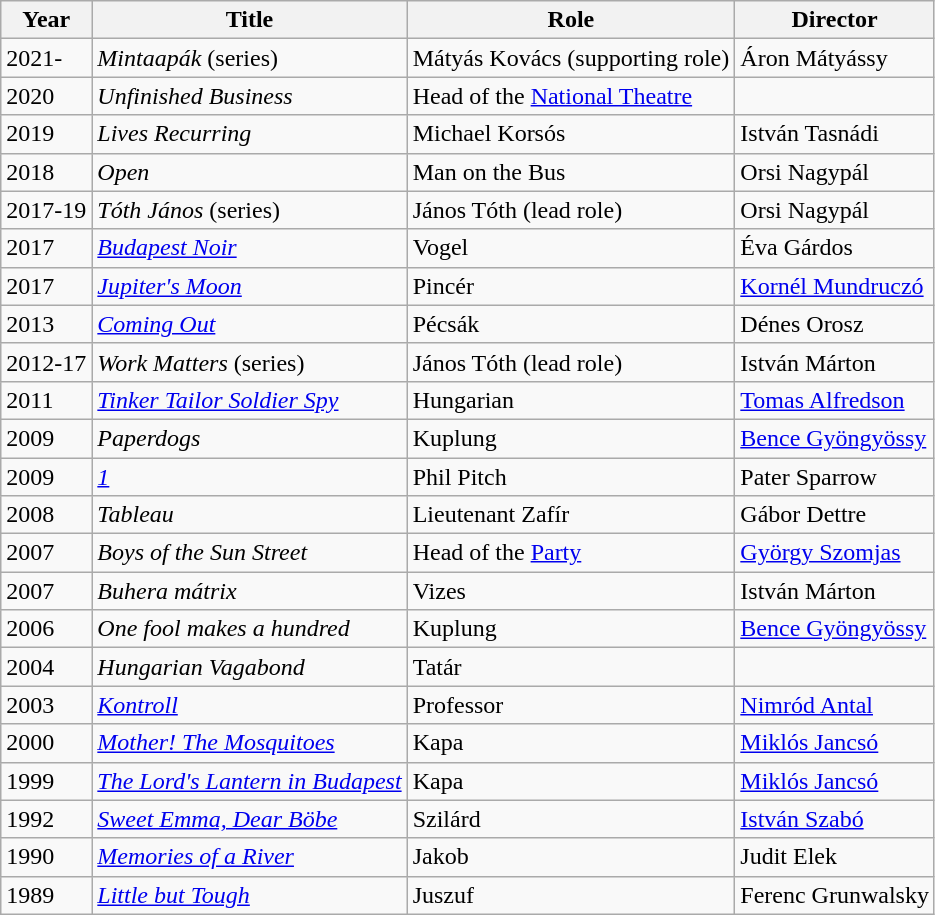<table class="wikitable sortable">
<tr>
<th>Year</th>
<th>Title</th>
<th>Role</th>
<th class="unsortable">Director</th>
</tr>
<tr>
<td>2021-</td>
<td><em>Mintaapák</em> (series)</td>
<td>Mátyás Kovács (supporting role)</td>
<td>Áron Mátyássy</td>
</tr>
<tr>
<td>2020</td>
<td><em>Unfinished Business</em></td>
<td>Head of the <a href='#'>National Theatre</a></td>
<td></td>
</tr>
<tr>
<td>2019</td>
<td><em>Lives Recurring</em></td>
<td>Michael Korsós</td>
<td>István Tasnádi</td>
</tr>
<tr>
<td>2018</td>
<td><em>Open</em></td>
<td>Man on the Bus</td>
<td>Orsi Nagypál</td>
</tr>
<tr>
<td>2017-19</td>
<td><em>Tóth János</em> (series)</td>
<td>János Tóth (lead role)</td>
<td>Orsi Nagypál</td>
</tr>
<tr>
<td>2017</td>
<td><em><a href='#'>Budapest Noir</a></em></td>
<td>Vogel</td>
<td>Éva Gárdos</td>
</tr>
<tr>
<td>2017</td>
<td><em><a href='#'>Jupiter's Moon</a></em></td>
<td>Pincér</td>
<td><a href='#'>Kornél Mundruczó</a></td>
</tr>
<tr>
<td>2013</td>
<td><a href='#'><em>Coming Out</em></a></td>
<td>Pécsák</td>
<td>Dénes Orosz</td>
</tr>
<tr>
<td>2012-17</td>
<td><em>Work Matters</em> (series)</td>
<td>János Tóth (lead role)</td>
<td>István Márton</td>
</tr>
<tr>
<td>2011</td>
<td><em><a href='#'>Tinker Tailor Soldier Spy</a></em></td>
<td>Hungarian</td>
<td><a href='#'>Tomas Alfredson</a></td>
</tr>
<tr>
<td>2009</td>
<td><em>Paperdogs</em></td>
<td>Kuplung</td>
<td><a href='#'>Bence Gyöngyössy</a></td>
</tr>
<tr>
<td>2009</td>
<td><em><a href='#'>1</a></em></td>
<td>Phil Pitch</td>
<td>Pater Sparrow</td>
</tr>
<tr>
<td>2008</td>
<td><em>Tableau</em></td>
<td>Lieutenant Zafír</td>
<td>Gábor Dettre</td>
</tr>
<tr>
<td>2007</td>
<td><em>Boys of the Sun Street</em></td>
<td>Head of the <a href='#'>Party</a></td>
<td><a href='#'>György Szomjas</a></td>
</tr>
<tr>
<td>2007</td>
<td><em>Buhera mátrix</em></td>
<td>Vizes</td>
<td>István Márton</td>
</tr>
<tr>
<td>2006</td>
<td><em>One fool makes a hundred</em></td>
<td>Kuplung</td>
<td><a href='#'>Bence Gyöngyössy</a></td>
</tr>
<tr>
<td>2004</td>
<td><em>Hungarian Vagabond</em></td>
<td>Tatár</td>
<td></td>
</tr>
<tr>
<td>2003</td>
<td><em><a href='#'>Kontroll</a></em></td>
<td>Professor</td>
<td><a href='#'>Nimród Antal</a></td>
</tr>
<tr>
<td>2000</td>
<td><em><a href='#'>Mother! The Mosquitoes</a></em></td>
<td>Kapa</td>
<td><a href='#'>Miklós Jancsó</a></td>
</tr>
<tr>
<td>1999</td>
<td><em><a href='#'>The Lord's Lantern in Budapest</a></em></td>
<td>Kapa</td>
<td><a href='#'>Miklós Jancsó</a></td>
</tr>
<tr>
<td>1992</td>
<td><em><a href='#'>Sweet Emma, Dear Böbe</a></em></td>
<td>Szilárd</td>
<td><a href='#'>István Szabó</a></td>
</tr>
<tr>
<td>1990</td>
<td><em><a href='#'>Memories of a River</a></em></td>
<td>Jakob</td>
<td>Judit Elek</td>
</tr>
<tr>
<td>1989</td>
<td><em><a href='#'>Little but Tough</a></em></td>
<td>Juszuf</td>
<td>Ferenc Grunwalsky</td>
</tr>
</table>
